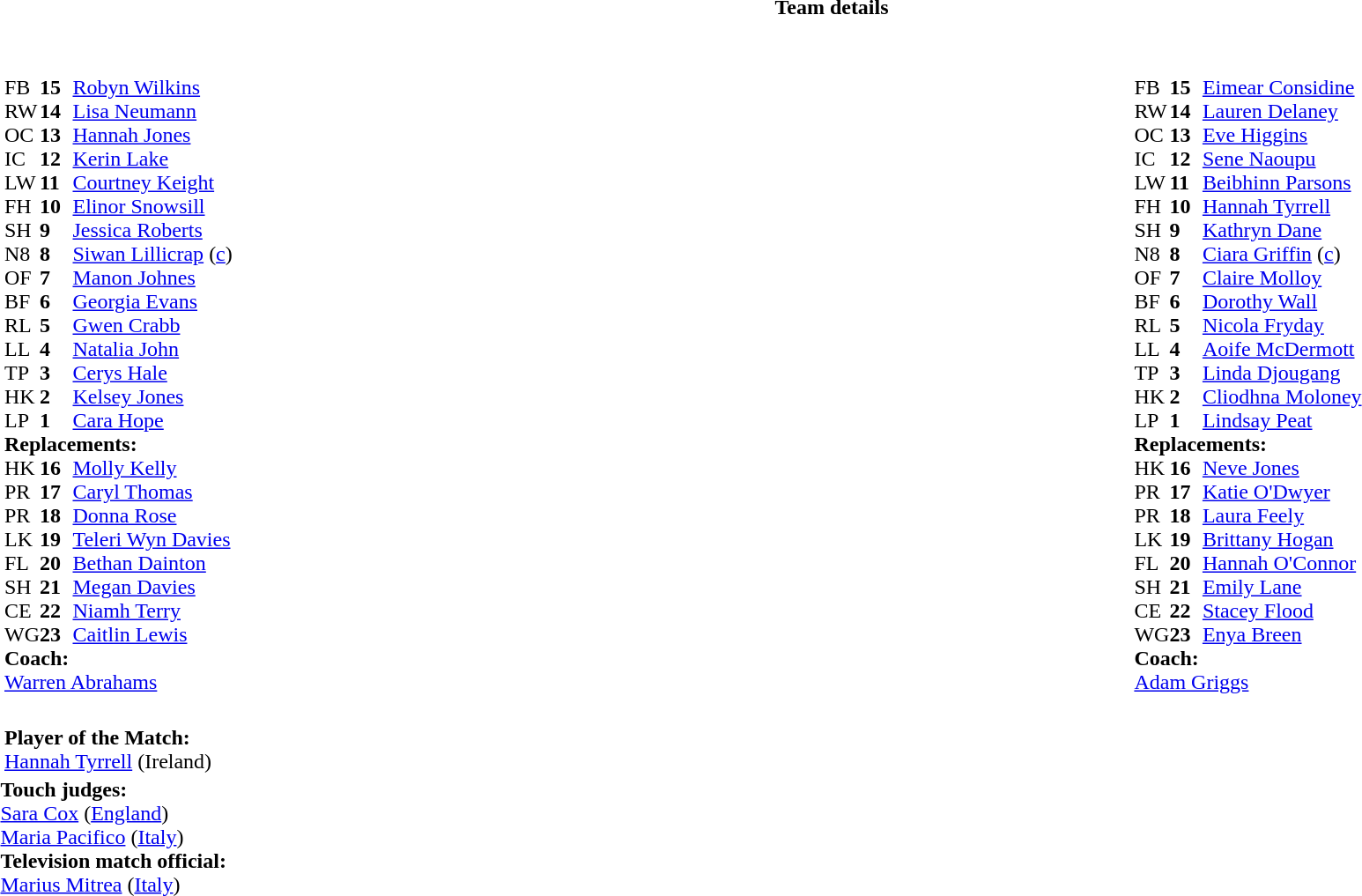<table border="0" style="width:100%" class="collapsible collapsed">
<tr>
<th>Team details</th>
</tr>
<tr>
<td><br><table style="width:100%">
<tr>
<td style="vertical-align:top;width:50%"><br><table cellspacing="0" cellpadding="0">
<tr>
<th width="25"></th>
<th width="25"></th>
</tr>
<tr>
<td style="vertical-align:top;width:0%"></td>
</tr>
<tr>
<td>FB</td>
<td><strong>15</strong></td>
<td><a href='#'>Robyn Wilkins</a></td>
</tr>
<tr>
<td>RW</td>
<td><strong>14</strong></td>
<td><a href='#'>Lisa Neumann</a></td>
</tr>
<tr>
<td>OC</td>
<td><strong>13</strong></td>
<td><a href='#'>Hannah Jones</a></td>
</tr>
<tr>
<td>IC</td>
<td><strong>12</strong></td>
<td><a href='#'>Kerin Lake</a></td>
<td></td>
<td></td>
</tr>
<tr>
<td>LW</td>
<td><strong>11</strong></td>
<td><a href='#'>Courtney Keight</a></td>
<td></td>
<td></td>
</tr>
<tr>
<td>FH</td>
<td><strong>10</strong></td>
<td><a href='#'>Elinor Snowsill</a></td>
</tr>
<tr>
<td>SH</td>
<td><strong>9</strong></td>
<td><a href='#'>Jessica Roberts</a></td>
<td></td>
<td></td>
</tr>
<tr>
<td>N8</td>
<td><strong>8</strong></td>
<td><a href='#'>Siwan Lillicrap</a> (<a href='#'>c</a>)</td>
<td></td>
<td></td>
</tr>
<tr>
<td>OF</td>
<td><strong>7</strong></td>
<td><a href='#'>Manon Johnes</a></td>
<td></td>
<td></td>
</tr>
<tr>
<td>BF</td>
<td><strong>6</strong></td>
<td><a href='#'>Georgia Evans</a></td>
</tr>
<tr>
<td>RL</td>
<td><strong>5</strong></td>
<td><a href='#'>Gwen Crabb</a></td>
</tr>
<tr>
<td>LL</td>
<td><strong>4</strong></td>
<td><a href='#'>Natalia John</a></td>
<td></td>
<td></td>
</tr>
<tr>
<td>TP</td>
<td><strong>3</strong></td>
<td><a href='#'>Cerys Hale</a></td>
<td></td>
<td></td>
</tr>
<tr>
<td>HK</td>
<td><strong>2</strong></td>
<td><a href='#'>Kelsey Jones</a></td>
<td></td>
<td></td>
</tr>
<tr>
<td>LP</td>
<td><strong>1</strong></td>
<td><a href='#'>Cara Hope</a></td>
<td></td>
<td></td>
</tr>
<tr>
<td colspan=3><strong>Replacements:</strong></td>
</tr>
<tr>
<td>HK</td>
<td><strong>16</strong></td>
<td><a href='#'>Molly Kelly</a></td>
<td></td>
<td></td>
</tr>
<tr>
<td>PR</td>
<td><strong>17</strong></td>
<td><a href='#'>Caryl Thomas</a></td>
<td></td>
<td></td>
</tr>
<tr>
<td>PR</td>
<td><strong>18</strong></td>
<td><a href='#'>Donna Rose</a></td>
<td></td>
<td></td>
</tr>
<tr>
<td>LK</td>
<td><strong>19</strong></td>
<td><a href='#'>Teleri Wyn Davies</a></td>
<td></td>
<td></td>
</tr>
<tr>
<td>FL</td>
<td><strong>20</strong></td>
<td><a href='#'>Bethan Dainton</a></td>
<td></td>
<td></td>
</tr>
<tr>
<td>SH</td>
<td><strong>21</strong></td>
<td><a href='#'>Megan Davies</a></td>
<td></td>
<td></td>
</tr>
<tr>
<td>CE</td>
<td><strong>22</strong></td>
<td><a href='#'>Niamh Terry</a></td>
<td></td>
<td></td>
</tr>
<tr>
<td>WG</td>
<td><strong>23</strong></td>
<td><a href='#'>Caitlin Lewis</a></td>
<td></td>
<td></td>
</tr>
<tr>
<td colspan=3><strong>Coach:</strong></td>
</tr>
<tr>
<td colspan="4"><a href='#'>Warren Abrahams</a></td>
</tr>
</table>
</td>
<td style="vertical-align:top"></td>
<td style="vertical-align:top; width:50%"><br><table cellspacing="0" cellpadding="0" style="margin:auto">
<tr>
<th width="25"></th>
<th width="25"></th>
</tr>
<tr>
<td>FB</td>
<td><strong>15</strong></td>
<td><a href='#'>Eimear Considine</a></td>
<td></td>
<td></td>
</tr>
<tr>
<td>RW</td>
<td><strong>14</strong></td>
<td><a href='#'>Lauren Delaney</a></td>
<td></td>
<td></td>
</tr>
<tr>
<td>OC</td>
<td><strong>13</strong></td>
<td><a href='#'>Eve Higgins</a></td>
</tr>
<tr>
<td>IC</td>
<td><strong>12</strong></td>
<td><a href='#'>Sene Naoupu</a></td>
</tr>
<tr>
<td>LW</td>
<td><strong>11</strong></td>
<td><a href='#'>Beibhinn Parsons</a></td>
</tr>
<tr>
<td>FH</td>
<td><strong>10</strong></td>
<td><a href='#'>Hannah Tyrrell</a></td>
</tr>
<tr>
<td>SH</td>
<td><strong>9</strong></td>
<td><a href='#'>Kathryn Dane</a></td>
<td></td>
<td></td>
</tr>
<tr>
<td>N8</td>
<td><strong>8</strong></td>
<td><a href='#'>Ciara Griffin</a> (<a href='#'>c</a>)</td>
<td></td>
<td></td>
</tr>
<tr>
<td>OF</td>
<td><strong>7</strong></td>
<td><a href='#'>Claire Molloy</a></td>
</tr>
<tr>
<td>BF</td>
<td><strong>6</strong></td>
<td><a href='#'>Dorothy Wall</a></td>
</tr>
<tr>
<td>RL</td>
<td><strong>5</strong></td>
<td><a href='#'>Nicola Fryday</a></td>
<td></td>
<td></td>
</tr>
<tr>
<td>LL</td>
<td><strong>4</strong></td>
<td><a href='#'>Aoife McDermott</a></td>
</tr>
<tr>
<td>TP</td>
<td><strong>3</strong></td>
<td><a href='#'>Linda Djougang</a></td>
<td></td>
<td></td>
</tr>
<tr>
<td>HK</td>
<td><strong>2</strong></td>
<td><a href='#'>Cliodhna Moloney</a></td>
<td></td>
<td></td>
</tr>
<tr>
<td>LP</td>
<td><strong>1</strong></td>
<td><a href='#'>Lindsay Peat</a></td>
<td></td>
<td></td>
</tr>
<tr>
<td colspan=3><strong>Replacements:</strong></td>
</tr>
<tr>
<td>HK</td>
<td><strong>16</strong></td>
<td><a href='#'>Neve Jones</a></td>
<td></td>
<td></td>
</tr>
<tr>
<td>PR</td>
<td><strong>17</strong></td>
<td><a href='#'>Katie O'Dwyer</a></td>
<td></td>
<td></td>
</tr>
<tr>
<td>PR</td>
<td><strong>18</strong></td>
<td><a href='#'>Laura Feely</a></td>
<td></td>
<td></td>
</tr>
<tr>
<td>LK</td>
<td><strong>19</strong></td>
<td><a href='#'>Brittany Hogan</a></td>
<td></td>
<td></td>
</tr>
<tr>
<td>FL</td>
<td><strong>20</strong></td>
<td><a href='#'>Hannah O'Connor</a></td>
<td></td>
<td></td>
</tr>
<tr>
<td>SH</td>
<td><strong>21</strong></td>
<td><a href='#'>Emily Lane</a></td>
<td></td>
<td></td>
</tr>
<tr>
<td>CE</td>
<td><strong>22</strong></td>
<td><a href='#'>Stacey Flood</a></td>
<td></td>
<td></td>
</tr>
<tr>
<td>WG</td>
<td><strong>23</strong></td>
<td><a href='#'>Enya Breen</a></td>
<td></td>
<td></td>
</tr>
<tr>
<td colspan=3><strong>Coach:</strong></td>
</tr>
<tr>
<td colspan="4"><a href='#'>Adam Griggs</a></td>
</tr>
</table>
</td>
</tr>
</table>
<table style="width:100%">
<tr>
<td><br><strong>Player of the Match:</strong>
<br><a href='#'>Hannah Tyrrell</a> (Ireland)</td>
</tr>
</table>
<strong>Touch judges:</strong>
<br><a href='#'>Sara Cox</a> (<a href='#'>England</a>)
<br><a href='#'>Maria Pacifico</a> (<a href='#'>Italy</a>)
<br><strong>Television match official:</strong>
<br><a href='#'>Marius Mitrea</a> (<a href='#'>Italy</a>)</td>
</tr>
</table>
